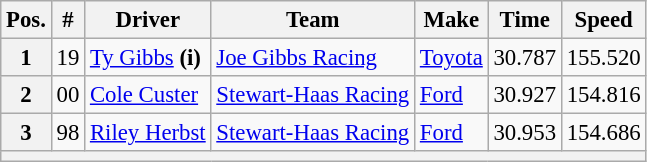<table class="wikitable" style="font-size:95%">
<tr>
<th>Pos.</th>
<th>#</th>
<th>Driver</th>
<th>Team</th>
<th>Make</th>
<th>Time</th>
<th>Speed</th>
</tr>
<tr>
<th>1</th>
<td>19</td>
<td><a href='#'>Ty Gibbs</a> <strong>(i)</strong></td>
<td><a href='#'>Joe Gibbs Racing</a></td>
<td><a href='#'>Toyota</a></td>
<td>30.787</td>
<td>155.520</td>
</tr>
<tr>
<th>2</th>
<td>00</td>
<td><a href='#'>Cole Custer</a></td>
<td><a href='#'>Stewart-Haas Racing</a></td>
<td><a href='#'>Ford</a></td>
<td>30.927</td>
<td>154.816</td>
</tr>
<tr>
<th>3</th>
<td>98</td>
<td><a href='#'>Riley Herbst</a></td>
<td><a href='#'>Stewart-Haas Racing</a></td>
<td><a href='#'>Ford</a></td>
<td>30.953</td>
<td>154.686</td>
</tr>
<tr>
<th colspan="7"></th>
</tr>
</table>
